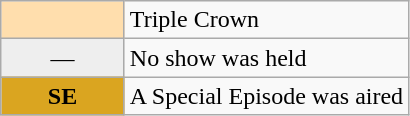<table class="wikitable">
<tr>
<td width="75px" style="font-weight: bold; background: navajowhite;" align="center"></td>
<td>Triple Crown</td>
</tr>
<tr>
<td width="75px" style="background:#eee;" align="center">—</td>
<td>No show was held</td>
</tr>
<tr>
<td width="75px" style="font-weight: bold; background: #daa520;" align="center">SE</td>
<td>A Special Episode was aired</td>
</tr>
</table>
